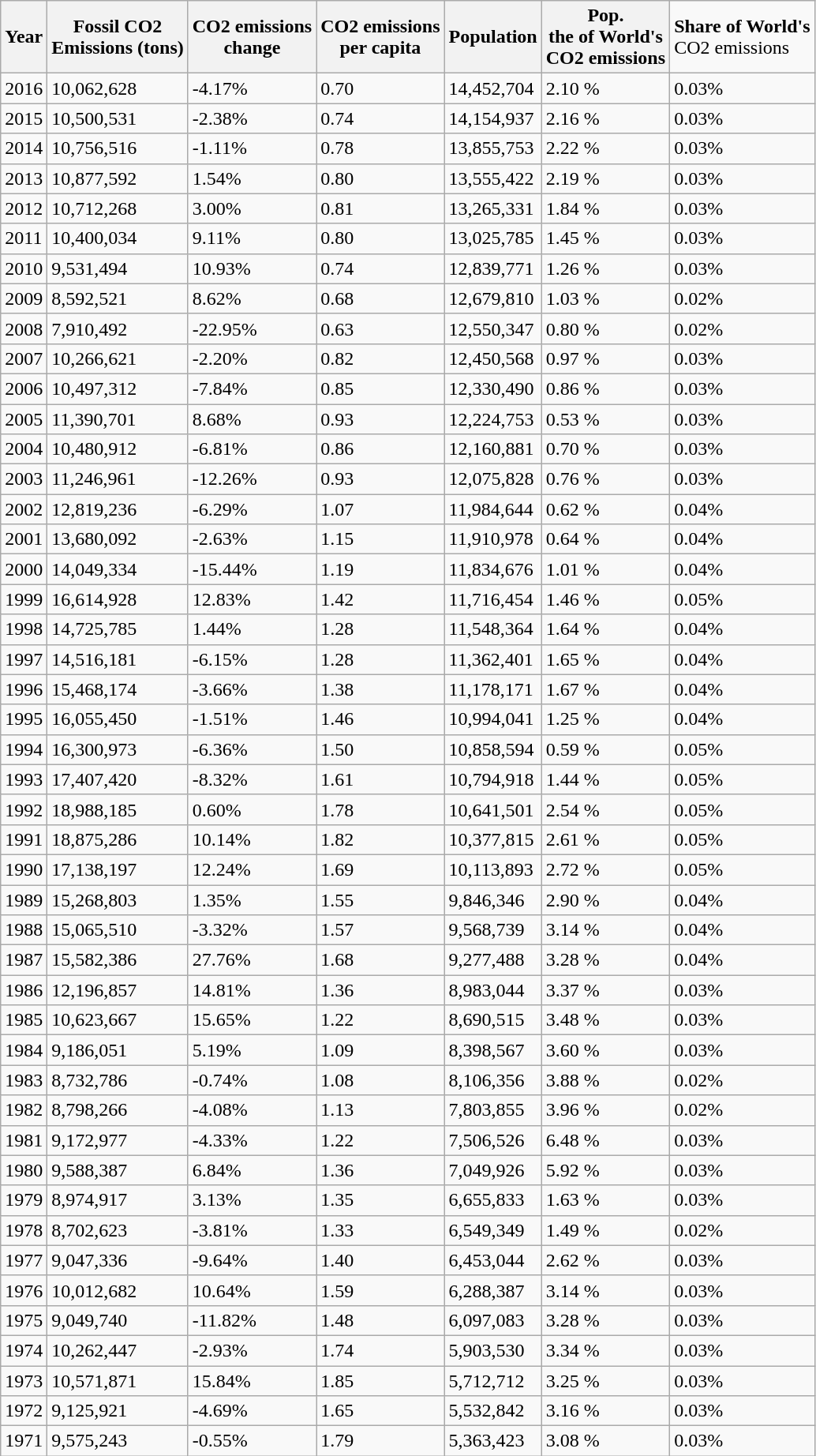<table class="wikitable">
<tr>
<th>Year</th>
<th>Fossil CO2<br>Emissions
(tons)</th>
<th>CO2 emissions<br>change</th>
<th>CO2 emissions<br>per capita</th>
<th>Population</th>
<th>Pop.<br>the of World's<br>CO2 emissions</th>
<td><strong>Share of World's</strong><br>CO2 emissions</td>
</tr>
<tr>
<td>2016</td>
<td>10,062,628</td>
<td>-4.17%</td>
<td>0.70</td>
<td>14,452,704</td>
<td>2.10 %</td>
<td>0.03%</td>
</tr>
<tr>
<td>2015</td>
<td>10,500,531</td>
<td>-2.38%</td>
<td>0.74</td>
<td>14,154,937</td>
<td>2.16 %</td>
<td>0.03%</td>
</tr>
<tr>
<td>2014</td>
<td>10,756,516</td>
<td>-1.11%</td>
<td>0.78</td>
<td>13,855,753</td>
<td>2.22 %</td>
<td>0.03%</td>
</tr>
<tr>
<td>2013</td>
<td>10,877,592</td>
<td>1.54%</td>
<td>0.80</td>
<td>13,555,422</td>
<td>2.19 %</td>
<td>0.03%</td>
</tr>
<tr>
<td>2012</td>
<td>10,712,268</td>
<td>3.00%</td>
<td>0.81</td>
<td>13,265,331</td>
<td>1.84 %</td>
<td>0.03%</td>
</tr>
<tr>
<td>2011</td>
<td>10,400,034</td>
<td>9.11%</td>
<td>0.80</td>
<td>13,025,785</td>
<td>1.45 %</td>
<td>0.03%</td>
</tr>
<tr>
<td>2010</td>
<td>9,531,494</td>
<td>10.93%</td>
<td>0.74</td>
<td>12,839,771</td>
<td>1.26 %</td>
<td>0.03%</td>
</tr>
<tr>
<td>2009</td>
<td>8,592,521</td>
<td>8.62%</td>
<td>0.68</td>
<td>12,679,810</td>
<td>1.03 %</td>
<td>0.02%</td>
</tr>
<tr>
<td>2008</td>
<td>7,910,492</td>
<td>-22.95%</td>
<td>0.63</td>
<td>12,550,347</td>
<td>0.80 %</td>
<td>0.02%</td>
</tr>
<tr>
<td>2007</td>
<td>10,266,621</td>
<td>-2.20%</td>
<td>0.82</td>
<td>12,450,568</td>
<td>0.97 %</td>
<td>0.03%</td>
</tr>
<tr>
<td>2006</td>
<td>10,497,312</td>
<td>-7.84%</td>
<td>0.85</td>
<td>12,330,490</td>
<td>0.86 %</td>
<td>0.03%</td>
</tr>
<tr>
<td>2005</td>
<td>11,390,701</td>
<td>8.68%</td>
<td>0.93</td>
<td>12,224,753</td>
<td>0.53 %</td>
<td>0.03%</td>
</tr>
<tr>
<td>2004</td>
<td>10,480,912</td>
<td>-6.81%</td>
<td>0.86</td>
<td>12,160,881</td>
<td>0.70 %</td>
<td>0.03%</td>
</tr>
<tr>
<td>2003</td>
<td>11,246,961</td>
<td>-12.26%</td>
<td>0.93</td>
<td>12,075,828</td>
<td>0.76 %</td>
<td>0.03%</td>
</tr>
<tr>
<td>2002</td>
<td>12,819,236</td>
<td>-6.29%</td>
<td>1.07</td>
<td>11,984,644</td>
<td>0.62 %</td>
<td>0.04%</td>
</tr>
<tr>
<td>2001</td>
<td>13,680,092</td>
<td>-2.63%</td>
<td>1.15</td>
<td>11,910,978</td>
<td>0.64 %</td>
<td>0.04%</td>
</tr>
<tr>
<td>2000</td>
<td>14,049,334</td>
<td>-15.44%</td>
<td>1.19</td>
<td>11,834,676</td>
<td>1.01 %</td>
<td>0.04%</td>
</tr>
<tr>
<td>1999</td>
<td>16,614,928</td>
<td>12.83%</td>
<td>1.42</td>
<td>11,716,454</td>
<td>1.46 %</td>
<td>0.05%</td>
</tr>
<tr>
<td>1998</td>
<td>14,725,785</td>
<td>1.44%</td>
<td>1.28</td>
<td>11,548,364</td>
<td>1.64 %</td>
<td>0.04%</td>
</tr>
<tr>
<td>1997</td>
<td>14,516,181</td>
<td>-6.15%</td>
<td>1.28</td>
<td>11,362,401</td>
<td>1.65 %</td>
<td>0.04%</td>
</tr>
<tr>
<td>1996</td>
<td>15,468,174</td>
<td>-3.66%</td>
<td>1.38</td>
<td>11,178,171</td>
<td>1.67 %</td>
<td>0.04%</td>
</tr>
<tr>
<td>1995</td>
<td>16,055,450</td>
<td>-1.51%</td>
<td>1.46</td>
<td>10,994,041</td>
<td>1.25 %</td>
<td>0.04%</td>
</tr>
<tr>
<td>1994</td>
<td>16,300,973</td>
<td>-6.36%</td>
<td>1.50</td>
<td>10,858,594</td>
<td>0.59 %</td>
<td>0.05%</td>
</tr>
<tr>
<td>1993</td>
<td>17,407,420</td>
<td>-8.32%</td>
<td>1.61</td>
<td>10,794,918</td>
<td>1.44 %</td>
<td>0.05%</td>
</tr>
<tr>
<td>1992</td>
<td>18,988,185</td>
<td>0.60%</td>
<td>1.78</td>
<td>10,641,501</td>
<td>2.54 %</td>
<td>0.05%</td>
</tr>
<tr>
<td>1991</td>
<td>18,875,286</td>
<td>10.14%</td>
<td>1.82</td>
<td>10,377,815</td>
<td>2.61 %</td>
<td>0.05%</td>
</tr>
<tr>
<td>1990</td>
<td>17,138,197</td>
<td>12.24%</td>
<td>1.69</td>
<td>10,113,893</td>
<td>2.72 %</td>
<td>0.05%</td>
</tr>
<tr>
<td>1989</td>
<td>15,268,803</td>
<td>1.35%</td>
<td>1.55</td>
<td>9,846,346</td>
<td>2.90 %</td>
<td>0.04%</td>
</tr>
<tr>
<td>1988</td>
<td>15,065,510</td>
<td>-3.32%</td>
<td>1.57</td>
<td>9,568,739</td>
<td>3.14 %</td>
<td>0.04%</td>
</tr>
<tr>
<td>1987</td>
<td>15,582,386</td>
<td>27.76%</td>
<td>1.68</td>
<td>9,277,488</td>
<td>3.28 %</td>
<td>0.04%</td>
</tr>
<tr>
<td>1986</td>
<td>12,196,857</td>
<td>14.81%</td>
<td>1.36</td>
<td>8,983,044</td>
<td>3.37 %</td>
<td>0.03%</td>
</tr>
<tr>
<td>1985</td>
<td>10,623,667</td>
<td>15.65%</td>
<td>1.22</td>
<td>8,690,515</td>
<td>3.48 %</td>
<td>0.03%</td>
</tr>
<tr>
<td>1984</td>
<td>9,186,051</td>
<td>5.19%</td>
<td>1.09</td>
<td>8,398,567</td>
<td>3.60 %</td>
<td>0.03%</td>
</tr>
<tr>
<td>1983</td>
<td>8,732,786</td>
<td>-0.74%</td>
<td>1.08</td>
<td>8,106,356</td>
<td>3.88 %</td>
<td>0.02%</td>
</tr>
<tr>
<td>1982</td>
<td>8,798,266</td>
<td>-4.08%</td>
<td>1.13</td>
<td>7,803,855</td>
<td>3.96 %</td>
<td>0.02%</td>
</tr>
<tr>
<td>1981</td>
<td>9,172,977</td>
<td>-4.33%</td>
<td>1.22</td>
<td>7,506,526</td>
<td>6.48 %</td>
<td>0.03%</td>
</tr>
<tr>
<td>1980</td>
<td>9,588,387</td>
<td>6.84%</td>
<td>1.36</td>
<td>7,049,926</td>
<td>5.92 %</td>
<td>0.03%</td>
</tr>
<tr>
<td>1979</td>
<td>8,974,917</td>
<td>3.13%</td>
<td>1.35</td>
<td>6,655,833</td>
<td>1.63 %</td>
<td>0.03%</td>
</tr>
<tr>
<td>1978</td>
<td>8,702,623</td>
<td>-3.81%</td>
<td>1.33</td>
<td>6,549,349</td>
<td>1.49 %</td>
<td>0.02%</td>
</tr>
<tr>
<td>1977</td>
<td>9,047,336</td>
<td>-9.64%</td>
<td>1.40</td>
<td>6,453,044</td>
<td>2.62 %</td>
<td>0.03%</td>
</tr>
<tr>
<td>1976</td>
<td>10,012,682</td>
<td>10.64%</td>
<td>1.59</td>
<td>6,288,387</td>
<td>3.14 %</td>
<td>0.03%</td>
</tr>
<tr>
<td>1975</td>
<td>9,049,740</td>
<td>-11.82%</td>
<td>1.48</td>
<td>6,097,083</td>
<td>3.28 %</td>
<td>0.03%</td>
</tr>
<tr>
<td>1974</td>
<td>10,262,447</td>
<td>-2.93%</td>
<td>1.74</td>
<td>5,903,530</td>
<td>3.34 %</td>
<td>0.03%</td>
</tr>
<tr>
<td>1973</td>
<td>10,571,871</td>
<td>15.84%</td>
<td>1.85</td>
<td>5,712,712</td>
<td>3.25 %</td>
<td>0.03%</td>
</tr>
<tr>
<td>1972</td>
<td>9,125,921</td>
<td>-4.69%</td>
<td>1.65</td>
<td>5,532,842</td>
<td>3.16 %</td>
<td>0.03%</td>
</tr>
<tr>
<td>1971</td>
<td>9,575,243</td>
<td>-0.55%</td>
<td>1.79</td>
<td>5,363,423</td>
<td>3.08 %</td>
<td>0.03%</td>
</tr>
</table>
